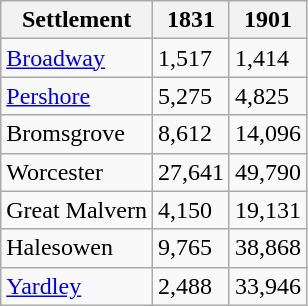<table class="wikitable floatleft">
<tr>
<th>Settlement</th>
<th>1831</th>
<th>1901</th>
</tr>
<tr>
<td><a href='#'>Broadway</a></td>
<td>1,517</td>
<td>1,414</td>
</tr>
<tr>
<td><a href='#'>Pershore</a></td>
<td>5,275</td>
<td>4,825</td>
</tr>
<tr>
<td>Bromsgrove</td>
<td>8,612</td>
<td>14,096</td>
</tr>
<tr>
<td>Worcester</td>
<td>27,641</td>
<td>49,790</td>
</tr>
<tr>
<td>Great Malvern</td>
<td>4,150</td>
<td>19,131</td>
</tr>
<tr>
<td>Halesowen</td>
<td>9,765</td>
<td>38,868</td>
</tr>
<tr>
<td><a href='#'>Yardley</a></td>
<td>2,488</td>
<td>33,946</td>
</tr>
</table>
